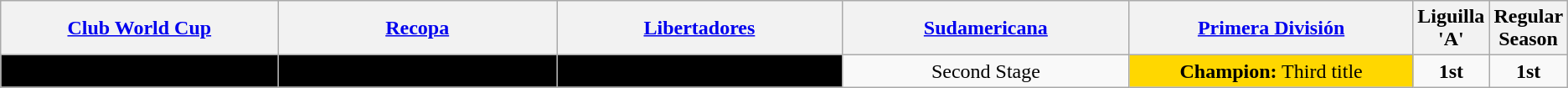<table class="wikitable">
<tr>
<th width= 20%><a href='#'>Club World Cup</a></th>
<th width= 20%><a href='#'>Recopa</a></th>
<th width= 20%><a href='#'>Libertadores</a></th>
<th width= 20%><a href='#'>Sudamericana</a></th>
<th width= 20%><a href='#'>Primera División</a></th>
<th width= 20%>Liguilla 'A'</th>
<th width= 20%>Regular Season</th>
</tr>
<tr align="center">
<td bgcolor = "#000000"></td>
<td bgcolor = "#000000"></td>
<td bgcolor = "#000000"></td>
<td>Second Stage</td>
<td bgcolor = "#FFD700"><strong>Champion:</strong> Third title</td>
<td><strong>1st</strong></td>
<td><strong>1st</strong></td>
</tr>
</table>
